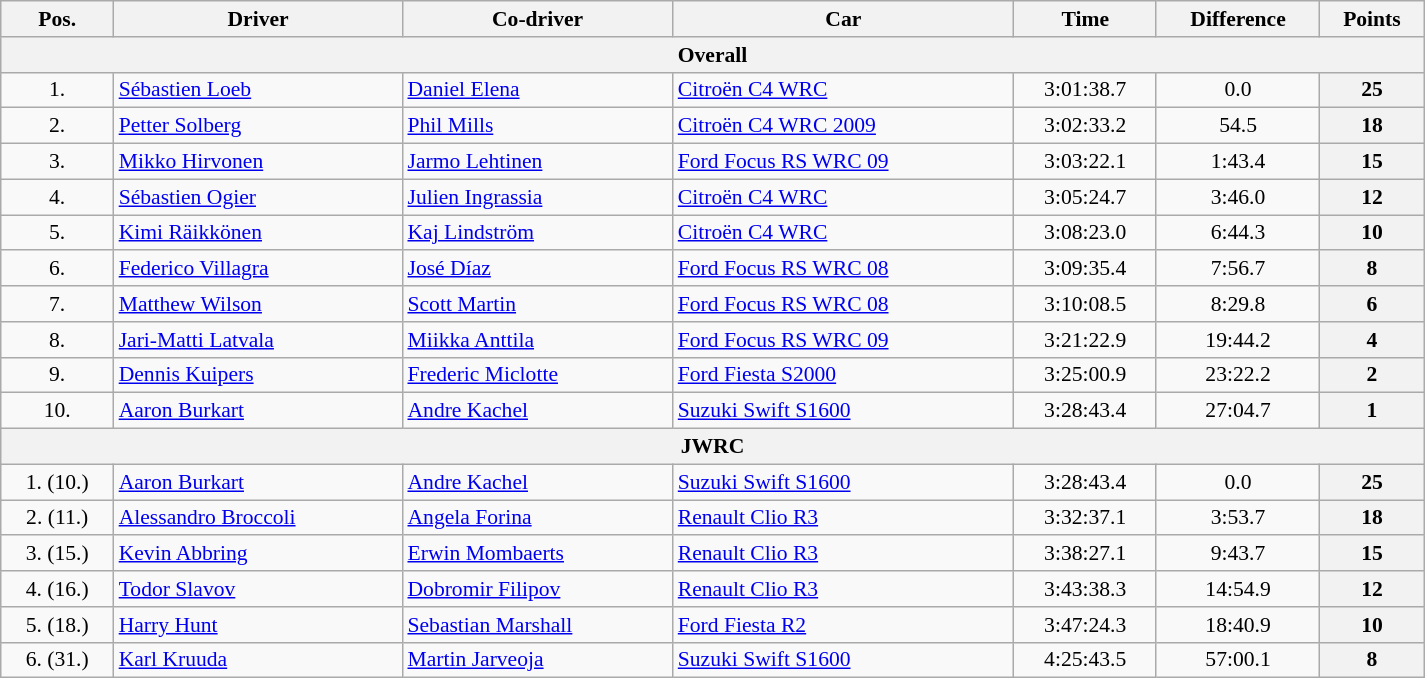<table class="wikitable" width="100%" style="text-align: center; font-size: 90%; max-width: 950px;">
<tr>
<th>Pos.</th>
<th>Driver</th>
<th>Co-driver</th>
<th>Car</th>
<th>Time</th>
<th>Difference</th>
<th>Points</th>
</tr>
<tr>
<th colspan=7>Overall</th>
</tr>
<tr>
<td>1.</td>
<td align="left"> <a href='#'>Sébastien Loeb</a></td>
<td align="left"> <a href='#'>Daniel Elena</a></td>
<td align="left"><a href='#'>Citroën C4 WRC</a></td>
<td>3:01:38.7</td>
<td>0.0</td>
<th>25</th>
</tr>
<tr>
<td>2.</td>
<td align="left"> <a href='#'>Petter Solberg</a></td>
<td align="left"> <a href='#'>Phil Mills</a></td>
<td align="left"><a href='#'>Citroën C4 WRC 2009</a></td>
<td>3:02:33.2</td>
<td>54.5</td>
<th>18</th>
</tr>
<tr>
<td>3.</td>
<td align="left"> <a href='#'>Mikko Hirvonen</a></td>
<td align="left"> <a href='#'>Jarmo Lehtinen</a></td>
<td align="left"><a href='#'>Ford Focus RS WRC 09</a></td>
<td>3:03:22.1</td>
<td>1:43.4</td>
<th>15</th>
</tr>
<tr>
<td>4.</td>
<td align="left"> <a href='#'>Sébastien Ogier</a></td>
<td align="left"> <a href='#'>Julien Ingrassia</a></td>
<td align="left"><a href='#'>Citroën C4 WRC</a></td>
<td>3:05:24.7</td>
<td>3:46.0</td>
<th>12</th>
</tr>
<tr>
<td>5.</td>
<td align="left"> <a href='#'>Kimi Räikkönen</a></td>
<td align="left"> <a href='#'>Kaj Lindström</a></td>
<td align="left"><a href='#'>Citroën C4 WRC</a></td>
<td>3:08:23.0</td>
<td>6:44.3</td>
<th>10</th>
</tr>
<tr>
<td>6.</td>
<td align="left"> <a href='#'>Federico Villagra</a></td>
<td align="left"> <a href='#'>José Díaz</a></td>
<td align="left"><a href='#'>Ford Focus RS WRC 08</a></td>
<td>3:09:35.4</td>
<td>7:56.7</td>
<th>8</th>
</tr>
<tr>
<td>7.</td>
<td align="left"> <a href='#'>Matthew Wilson</a></td>
<td align="left"> <a href='#'>Scott Martin</a></td>
<td align="left"><a href='#'>Ford Focus RS WRC 08</a></td>
<td>3:10:08.5</td>
<td>8:29.8</td>
<th>6</th>
</tr>
<tr>
<td>8.</td>
<td align="left"> <a href='#'>Jari-Matti Latvala</a></td>
<td align="left"> <a href='#'>Miikka Anttila</a></td>
<td align="left"><a href='#'>Ford Focus RS WRC 09</a></td>
<td>3:21:22.9</td>
<td>19:44.2</td>
<th>4</th>
</tr>
<tr>
<td>9.</td>
<td align="left"> <a href='#'>Dennis Kuipers</a></td>
<td align="left"> <a href='#'>Frederic Miclotte</a></td>
<td align="left"><a href='#'>Ford Fiesta S2000</a></td>
<td>3:25:00.9</td>
<td>23:22.2</td>
<th>2</th>
</tr>
<tr>
<td>10.</td>
<td align="left"> <a href='#'>Aaron Burkart</a></td>
<td align="left"> <a href='#'>Andre Kachel</a></td>
<td align="left"><a href='#'>Suzuki Swift S1600</a></td>
<td>3:28:43.4</td>
<td>27:04.7</td>
<th>1</th>
</tr>
<tr>
<th colspan=7>JWRC</th>
</tr>
<tr>
<td>1. (10.)</td>
<td align="left"> <a href='#'>Aaron Burkart</a></td>
<td align="left"> <a href='#'>Andre Kachel</a></td>
<td align="left"><a href='#'>Suzuki Swift S1600</a></td>
<td>3:28:43.4</td>
<td>0.0</td>
<th>25</th>
</tr>
<tr>
<td>2. (11.)</td>
<td align="left"> <a href='#'>Alessandro Broccoli</a></td>
<td align="left"> <a href='#'>Angela Forina</a></td>
<td align="left"><a href='#'>Renault Clio R3</a></td>
<td>3:32:37.1</td>
<td>3:53.7</td>
<th>18</th>
</tr>
<tr>
<td>3. (15.)</td>
<td align="left"> <a href='#'>Kevin Abbring</a></td>
<td align="left"> <a href='#'>Erwin Mombaerts</a></td>
<td align="left"><a href='#'>Renault Clio R3</a></td>
<td>3:38:27.1</td>
<td>9:43.7</td>
<th>15</th>
</tr>
<tr>
<td>4. (16.)</td>
<td align="left"> <a href='#'>Todor Slavov</a></td>
<td align="left"> <a href='#'>Dobromir Filipov</a></td>
<td align="left"><a href='#'>Renault Clio R3</a></td>
<td>3:43:38.3</td>
<td>14:54.9</td>
<th>12</th>
</tr>
<tr>
<td>5. (18.)</td>
<td align="left"> <a href='#'>Harry Hunt</a></td>
<td align="left"> <a href='#'>Sebastian Marshall</a></td>
<td align="left"><a href='#'>Ford Fiesta R2</a></td>
<td>3:47:24.3</td>
<td>18:40.9</td>
<th>10</th>
</tr>
<tr>
<td>6. (31.)</td>
<td align="left"> <a href='#'>Karl Kruuda</a></td>
<td align="left"> <a href='#'>Martin Jarveoja</a></td>
<td align="left"><a href='#'>Suzuki Swift S1600</a></td>
<td>4:25:43.5</td>
<td>57:00.1</td>
<th>8</th>
</tr>
</table>
